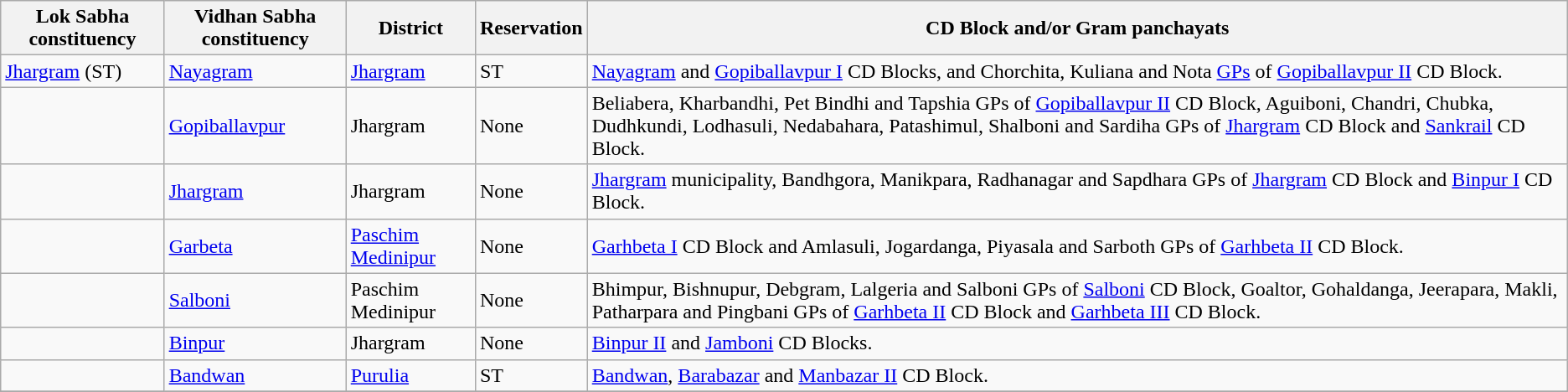<table class="wikitable sortable">
<tr>
<th>Lok Sabha constituency</th>
<th>Vidhan Sabha constituency</th>
<th>District</th>
<th>Reservation</th>
<th>CD Block and/or Gram panchayats</th>
</tr>
<tr>
<td><a href='#'>Jhargram</a> (ST)</td>
<td><a href='#'>Nayagram</a></td>
<td><a href='#'>Jhargram</a></td>
<td>ST</td>
<td><a href='#'>Nayagram</a> and <a href='#'>Gopiballavpur I</a> CD Blocks, and Chorchita, Kuliana and Nota <a href='#'>GPs</a> of <a href='#'>Gopiballavpur II</a> CD Block.</td>
</tr>
<tr>
<td></td>
<td><a href='#'>Gopiballavpur</a></td>
<td>Jhargram</td>
<td>None</td>
<td>Beliabera, Kharbandhi, Pet Bindhi and Tapshia GPs of <a href='#'>Gopiballavpur II</a> CD Block, Aguiboni, Chandri, Chubka, Dudhkundi, Lodhasuli, Nedabahara, Patashimul, Shalboni and Sardiha GPs of <a href='#'>Jhargram</a> CD Block and <a href='#'>Sankrail</a> CD Block.</td>
</tr>
<tr>
<td></td>
<td><a href='#'>Jhargram</a></td>
<td>Jhargram</td>
<td>None</td>
<td><a href='#'>Jhargram</a> municipality, Bandhgora, Manikpara, Radhanagar and Sapdhara GPs of <a href='#'>Jhargram</a> CD Block and <a href='#'>Binpur I</a> CD Block.</td>
</tr>
<tr>
<td></td>
<td><a href='#'>Garbeta</a></td>
<td><a href='#'>Paschim Medinipur</a></td>
<td>None</td>
<td><a href='#'>Garhbeta I</a> CD Block and Amlasuli, Jogardanga, Piyasala and Sarboth GPs of <a href='#'>Garhbeta II</a> CD Block.</td>
</tr>
<tr>
<td></td>
<td><a href='#'>Salboni</a></td>
<td>Paschim Medinipur</td>
<td>None</td>
<td>Bhimpur, Bishnupur, Debgram, Lalgeria and Salboni GPs of <a href='#'>Salboni</a> CD Block, Goaltor, Gohaldanga, Jeerapara, Makli, Patharpara and Pingbani GPs of <a href='#'>Garhbeta II</a> CD Block and <a href='#'>Garhbeta III</a> CD Block.</td>
</tr>
<tr>
<td></td>
<td><a href='#'>Binpur</a></td>
<td>Jhargram</td>
<td>None</td>
<td><a href='#'>Binpur II</a> and <a href='#'>Jamboni</a> CD Blocks.</td>
</tr>
<tr>
<td></td>
<td><a href='#'>Bandwan</a></td>
<td><a href='#'>Purulia</a></td>
<td>ST</td>
<td><a href='#'>Bandwan</a>, <a href='#'>Barabazar</a> and <a href='#'>Manbazar II</a> CD Block.</td>
</tr>
<tr>
</tr>
</table>
